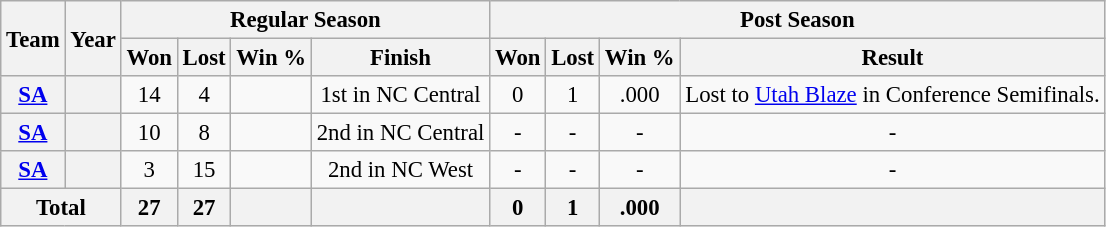<table class="wikitable" style="font-size: 95%; text-align:center;">
<tr>
<th rowspan=2>Team</th>
<th rowspan=2>Year</th>
<th colspan=4>Regular Season</th>
<th colspan=4>Post Season</th>
</tr>
<tr>
<th>Won</th>
<th>Lost</th>
<th>Win %</th>
<th>Finish</th>
<th>Won</th>
<th>Lost</th>
<th>Win %</th>
<th>Result</th>
</tr>
<tr>
<th><a href='#'>SA</a></th>
<th></th>
<td>14</td>
<td>4</td>
<td></td>
<td>1st in NC Central</td>
<td>0</td>
<td>1</td>
<td>.000</td>
<td>Lost to <a href='#'>Utah Blaze</a> in Conference Semifinals.</td>
</tr>
<tr>
<th><a href='#'>SA</a></th>
<th></th>
<td>10</td>
<td>8</td>
<td></td>
<td>2nd in NC Central</td>
<td>-</td>
<td>-</td>
<td>-</td>
<td>-</td>
</tr>
<tr>
<th><a href='#'>SA</a></th>
<th></th>
<td>3</td>
<td>15</td>
<td></td>
<td>2nd in NC West</td>
<td>-</td>
<td>-</td>
<td>-</td>
<td>-</td>
</tr>
<tr>
<th colspan=2>Total</th>
<th>27</th>
<th>27</th>
<th></th>
<th></th>
<th>0</th>
<th>1</th>
<th>.000</th>
<th></th>
</tr>
</table>
